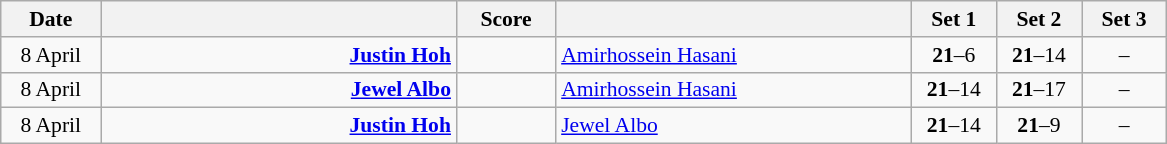<table class="wikitable" style="text-align: center; font-size:90%">
<tr>
<th width="60">Date</th>
<th align="right" width="230"></th>
<th width="60">Score</th>
<th align="left" width="230"></th>
<th width="50">Set 1</th>
<th width="50">Set 2</th>
<th width="50">Set 3</th>
</tr>
<tr>
<td>8 April<br></td>
<td align=right><strong><a href='#'>Justin Hoh</a> </strong></td>
<td align=center></td>
<td align=left> <a href='#'>Amirhossein Hasani</a></td>
<td><strong>21</strong>–6</td>
<td><strong>21</strong>–14</td>
<td>–</td>
</tr>
<tr>
<td>8 April<br></td>
<td align=right><strong><a href='#'>Jewel Albo</a> </strong></td>
<td align=center></td>
<td align=left> <a href='#'>Amirhossein Hasani</a></td>
<td><strong>21</strong>–14</td>
<td><strong>21</strong>–17</td>
<td>–</td>
</tr>
<tr>
<td>8 April<br></td>
<td align=right><strong><a href='#'>Justin Hoh</a> </strong></td>
<td align=center></td>
<td align=left> <a href='#'>Jewel Albo</a></td>
<td><strong>21</strong>–14</td>
<td><strong>21</strong>–9</td>
<td>–</td>
</tr>
</table>
